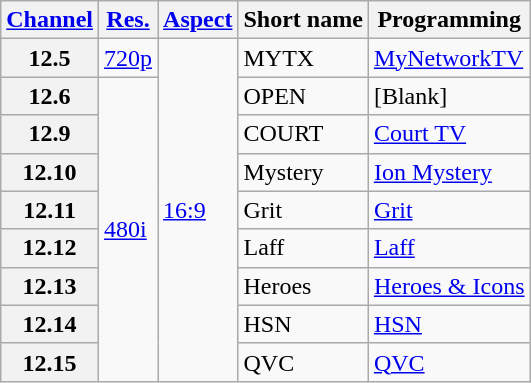<table class="wikitable">
<tr>
<th scope = "col"><a href='#'>Channel</a></th>
<th scope = "col"><a href='#'>Res.</a></th>
<th scope = "col"><a href='#'>Aspect</a></th>
<th scope = "col">Short name</th>
<th scope = "col">Programming</th>
</tr>
<tr>
<th scope = "row">12.5</th>
<td><a href='#'>720p</a></td>
<td rowspan=9><a href='#'>16:9</a></td>
<td>MYTX</td>
<td><a href='#'>MyNetworkTV</a></td>
</tr>
<tr>
<th scope = "row">12.6</th>
<td rowspan=8><a href='#'>480i</a></td>
<td>OPEN</td>
<td>[Blank]</td>
</tr>
<tr>
<th scope = "row">12.9</th>
<td>COURT</td>
<td><a href='#'>Court TV</a></td>
</tr>
<tr>
<th scope = "row">12.10</th>
<td>Mystery</td>
<td><a href='#'>Ion Mystery</a></td>
</tr>
<tr>
<th scope = "row">12.11</th>
<td>Grit</td>
<td><a href='#'>Grit</a></td>
</tr>
<tr>
<th scope = "row">12.12</th>
<td>Laff</td>
<td><a href='#'>Laff</a></td>
</tr>
<tr>
<th scope = "row">12.13</th>
<td>Heroes</td>
<td><a href='#'>Heroes & Icons</a></td>
</tr>
<tr>
<th scope = "row">12.14</th>
<td>HSN</td>
<td><a href='#'>HSN</a></td>
</tr>
<tr>
<th scope = "row">12.15</th>
<td>QVC</td>
<td><a href='#'>QVC</a></td>
</tr>
</table>
